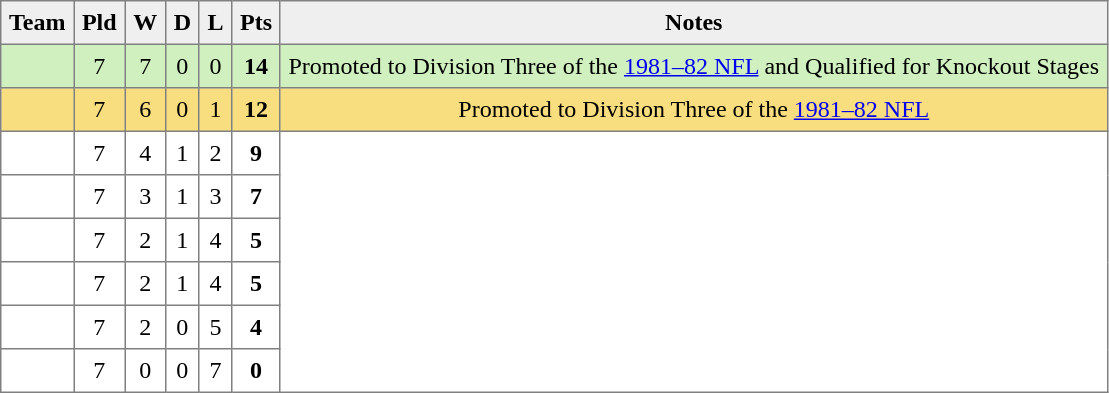<table style=border-collapse:collapse border=1 cellspacing=0 cellpadding=5>
<tr align=center bgcolor=#efefef>
<th>Team</th>
<th>Pld</th>
<th>W</th>
<th>D</th>
<th>L</th>
<th>Pts</th>
<th>Notes</th>
</tr>
<tr align=center style="background:#D0F0C0;">
<td style="text-align:left;"> </td>
<td>7</td>
<td>7</td>
<td>0</td>
<td>0</td>
<td><strong>14</strong></td>
<td rowspan=1>Promoted to Division Three of the <a href='#'>1981–82 NFL</a> and Qualified for Knockout Stages</td>
</tr>
<tr align=center style="background:#F8DE7E;">
<td style="text-align:left;"> </td>
<td>7</td>
<td>6</td>
<td>0</td>
<td>1</td>
<td><strong>12</strong></td>
<td rowspan=1>Promoted to Division Three of the <a href='#'>1981–82 NFL</a></td>
</tr>
<tr align=center style="background:#FFFFFF;">
<td style="text-align:left;"> </td>
<td>7</td>
<td>4</td>
<td>1</td>
<td>2</td>
<td><strong>9</strong></td>
<td rowspan=6></td>
</tr>
<tr align=center style="background:#FFFFFF;">
<td style="text-align:left;"> </td>
<td>7</td>
<td>3</td>
<td>1</td>
<td>3</td>
<td><strong>7</strong></td>
</tr>
<tr align=center style="background:#FFFFFF;">
<td style="text-align:left;"> </td>
<td>7</td>
<td>2</td>
<td>1</td>
<td>4</td>
<td><strong>5</strong></td>
</tr>
<tr align=center style="background:#FFFFFF;">
<td style="text-align:left;"> </td>
<td>7</td>
<td>2</td>
<td>1</td>
<td>4</td>
<td><strong>5</strong></td>
</tr>
<tr align=center style="background:#FFFFFF;">
<td style="text-align:left;"> </td>
<td>7</td>
<td>2</td>
<td>0</td>
<td>5</td>
<td><strong>4</strong></td>
</tr>
<tr align=center style="background:#FFFFFF;">
<td style="text-align:left;"> </td>
<td>7</td>
<td>0</td>
<td>0</td>
<td>7</td>
<td><strong>0</strong></td>
</tr>
</table>
